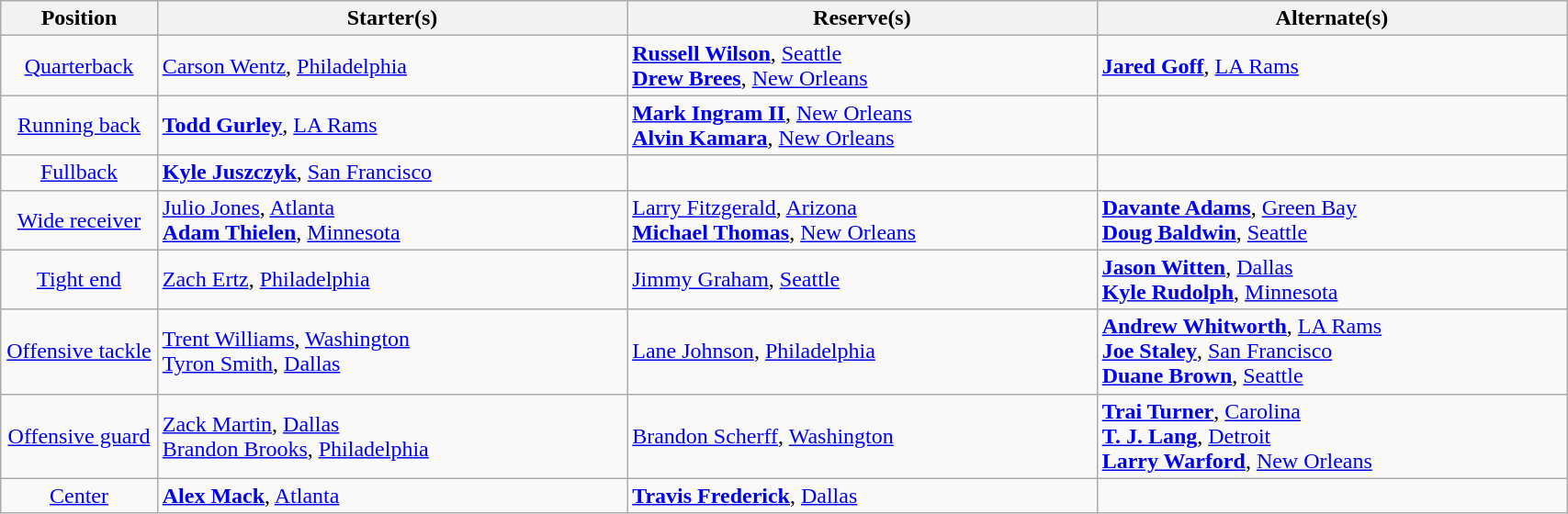<table class="wikitable" style="width:90%;">
<tr>
<th style="width:10%;">Position</th>
<th style="width:30%;">Starter(s)</th>
<th style="width:30%;">Reserve(s)</th>
<th style="width:30%;">Alternate(s)</th>
</tr>
<tr>
<td align=center><a href='#'>Quarterback</a></td>
<td> <a href='#'>Carson Wentz</a>, <a href='#'>Philadelphia</a></td>
<td> <strong><a href='#'>Russell Wilson</a></strong>, <a href='#'>Seattle</a><br> <strong><a href='#'>Drew Brees</a></strong>, <a href='#'>New Orleans</a></td>
<td> <strong><a href='#'>Jared Goff</a></strong>, <a href='#'>LA Rams</a></td>
</tr>
<tr>
<td align=center><a href='#'>Running back</a></td>
<td> <strong><a href='#'>Todd Gurley</a></strong>, <a href='#'>LA Rams</a></td>
<td> <strong><a href='#'>Mark Ingram II</a></strong>, <a href='#'>New Orleans</a><br> <strong><a href='#'>Alvin Kamara</a></strong>, <a href='#'>New Orleans</a></td>
<td></td>
</tr>
<tr>
<td align=center><a href='#'>Fullback</a></td>
<td> <strong><a href='#'>Kyle Juszczyk</a></strong>, <a href='#'>San Francisco</a></td>
<td></td>
<td></td>
</tr>
<tr>
<td align=center><a href='#'>Wide receiver</a></td>
<td> <a href='#'>Julio Jones</a>, <a href='#'>Atlanta</a><br> <strong><a href='#'>Adam Thielen</a></strong>, <a href='#'>Minnesota</a></td>
<td> <a href='#'>Larry Fitzgerald</a>, <a href='#'>Arizona</a><br> <strong><a href='#'>Michael Thomas</a></strong>, <a href='#'>New Orleans</a></td>
<td> <strong><a href='#'>Davante Adams</a></strong>, <a href='#'>Green Bay</a><br> <strong><a href='#'>Doug Baldwin</a></strong>, <a href='#'>Seattle</a></td>
</tr>
<tr>
<td align=center><a href='#'>Tight end</a></td>
<td> <a href='#'>Zach Ertz</a>, <a href='#'>Philadelphia</a></td>
<td> <a href='#'>Jimmy Graham</a>, <a href='#'>Seattle</a></td>
<td> <strong><a href='#'>Jason Witten</a></strong>, <a href='#'>Dallas</a><br> <strong><a href='#'>Kyle Rudolph</a></strong>, <a href='#'>Minnesota</a></td>
</tr>
<tr>
<td align=center><a href='#'>Offensive tackle</a></td>
<td> <a href='#'>Trent Williams</a>, <a href='#'>Washington</a><br> <a href='#'>Tyron Smith</a>, <a href='#'>Dallas</a></td>
<td> <a href='#'>Lane Johnson</a>, <a href='#'>Philadelphia</a></td>
<td> <strong><a href='#'>Andrew Whitworth</a></strong>, <a href='#'>LA Rams</a><br> <strong><a href='#'>Joe Staley</a></strong>, <a href='#'>San Francisco</a><br> <strong><a href='#'>Duane Brown</a></strong>, <a href='#'>Seattle</a></td>
</tr>
<tr>
<td align=center><a href='#'>Offensive guard</a></td>
<td> <a href='#'>Zack Martin</a>, <a href='#'>Dallas</a><br> <a href='#'>Brandon Brooks</a>, <a href='#'>Philadelphia</a></td>
<td> <a href='#'>Brandon Scherff</a>, <a href='#'>Washington</a></td>
<td> <strong><a href='#'>Trai Turner</a></strong>, <a href='#'>Carolina</a><br> <strong><a href='#'>T. J. Lang</a></strong>, <a href='#'>Detroit</a><br> <strong><a href='#'>Larry Warford</a></strong>, <a href='#'>New Orleans</a></td>
</tr>
<tr>
<td align=center><a href='#'>Center</a></td>
<td> <strong><a href='#'>Alex Mack</a></strong>, <a href='#'>Atlanta</a></td>
<td> <strong><a href='#'>Travis Frederick</a></strong>, <a href='#'>Dallas</a></td>
<td></td>
</tr>
</table>
